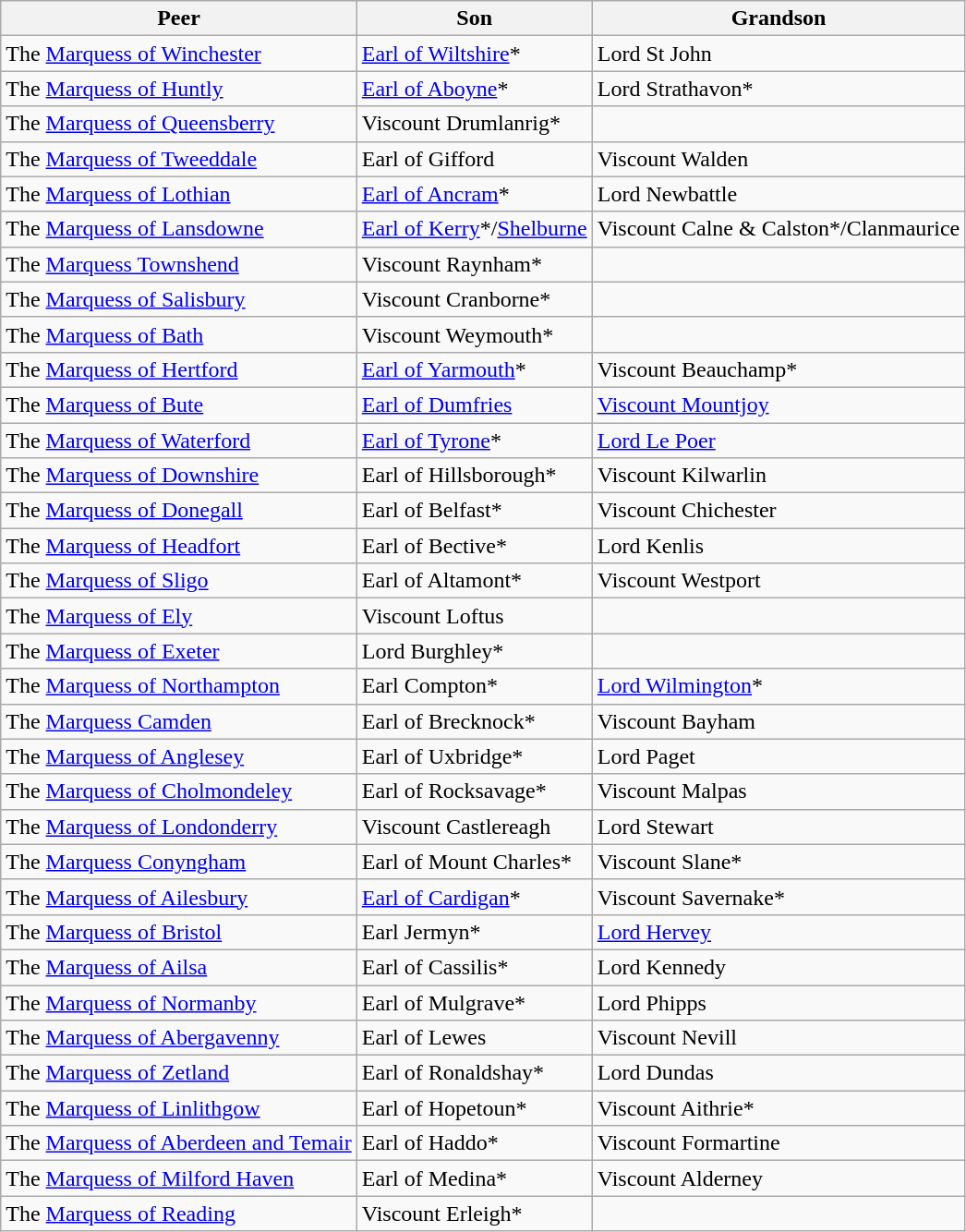<table class="wikitable sortable">
<tr>
<th>Peer</th>
<th>Son</th>
<th>Grandson</th>
</tr>
<tr>
<td>The <a href='#'>Marquess of Winchester</a></td>
<td><a href='#'>Earl of Wiltshire</a>*</td>
<td>Lord St John</td>
</tr>
<tr>
<td>The <a href='#'>Marquess of Huntly</a></td>
<td><a href='#'>Earl of Aboyne</a>*</td>
<td>Lord Strathavon*</td>
</tr>
<tr>
<td>The <a href='#'>Marquess of Queensberry</a></td>
<td>Viscount Drumlanrig*</td>
<td> </td>
</tr>
<tr>
<td>The <a href='#'>Marquess of Tweeddale</a></td>
<td>Earl of Gifford</td>
<td>Viscount Walden</td>
</tr>
<tr>
<td>The <a href='#'>Marquess of Lothian</a></td>
<td><a href='#'>Earl of Ancram</a>*</td>
<td>Lord Newbattle</td>
</tr>
<tr>
<td>The <a href='#'>Marquess of Lansdowne</a></td>
<td><a href='#'>Earl of Kerry</a>*/<a href='#'>Shelburne</a></td>
<td>Viscount Calne & Calston*/Clanmaurice</td>
</tr>
<tr>
<td>The <a href='#'>Marquess Townshend</a></td>
<td>Viscount Raynham*</td>
<td> </td>
</tr>
<tr>
<td>The <a href='#'>Marquess of Salisbury</a></td>
<td>Viscount Cranborne*</td>
<td></td>
</tr>
<tr>
<td>The <a href='#'>Marquess of Bath</a></td>
<td>Viscount Weymouth*</td>
<td> </td>
</tr>
<tr>
<td>The <a href='#'>Marquess of Hertford</a></td>
<td><a href='#'>Earl of Yarmouth</a>*</td>
<td>Viscount Beauchamp*</td>
</tr>
<tr>
<td>The <a href='#'>Marquess of Bute</a></td>
<td><a href='#'>Earl of Dumfries</a></td>
<td><a href='#'>Viscount Mountjoy</a></td>
</tr>
<tr>
<td>The <a href='#'>Marquess of Waterford</a></td>
<td><a href='#'>Earl of Tyrone</a>*</td>
<td><a href='#'>Lord Le Poer</a></td>
</tr>
<tr>
<td>The <a href='#'>Marquess of Downshire</a></td>
<td>Earl of Hillsborough*</td>
<td>Viscount Kilwarlin</td>
</tr>
<tr>
<td>The <a href='#'>Marquess of Donegall</a></td>
<td>Earl of Belfast*</td>
<td>Viscount Chichester</td>
</tr>
<tr>
<td>The <a href='#'>Marquess of Headfort</a></td>
<td>Earl of Bective*</td>
<td>Lord Kenlis</td>
</tr>
<tr>
<td>The <a href='#'>Marquess of Sligo</a></td>
<td>Earl of Altamont*</td>
<td>Viscount Westport</td>
</tr>
<tr>
<td>The <a href='#'>Marquess of Ely</a></td>
<td>Viscount Loftus</td>
<td> </td>
</tr>
<tr>
<td>The <a href='#'>Marquess of Exeter</a></td>
<td>Lord Burghley*</td>
<td> </td>
</tr>
<tr>
<td>The <a href='#'>Marquess of Northampton</a></td>
<td>Earl Compton*</td>
<td><a href='#'>Lord Wilmington</a>*</td>
</tr>
<tr>
<td>The <a href='#'>Marquess Camden</a></td>
<td>Earl of Brecknock*</td>
<td>Viscount Bayham</td>
</tr>
<tr>
<td>The <a href='#'>Marquess of Anglesey</a></td>
<td>Earl of Uxbridge*</td>
<td>Lord Paget</td>
</tr>
<tr>
<td>The <a href='#'>Marquess of Cholmondeley</a></td>
<td>Earl of Rocksavage*</td>
<td>Viscount Malpas</td>
</tr>
<tr>
<td>The <a href='#'>Marquess of Londonderry</a></td>
<td>Viscount Castlereagh</td>
<td>Lord Stewart</td>
</tr>
<tr>
<td>The <a href='#'>Marquess Conyngham</a></td>
<td>Earl of Mount Charles*</td>
<td>Viscount Slane*</td>
</tr>
<tr>
<td>The <a href='#'>Marquess of Ailesbury</a></td>
<td><a href='#'>Earl of Cardigan</a>*</td>
<td>Viscount Savernake*</td>
</tr>
<tr>
<td>The <a href='#'>Marquess of Bristol</a></td>
<td>Earl Jermyn*</td>
<td><a href='#'>Lord Hervey</a></td>
</tr>
<tr>
<td>The <a href='#'>Marquess of Ailsa</a></td>
<td>Earl of Cassilis*</td>
<td>Lord Kennedy</td>
</tr>
<tr>
<td>The <a href='#'>Marquess of Normanby</a></td>
<td>Earl of Mulgrave*</td>
<td>Lord Phipps</td>
</tr>
<tr>
<td>The <a href='#'>Marquess of Abergavenny</a></td>
<td>Earl of Lewes</td>
<td>Viscount Nevill</td>
</tr>
<tr>
<td>The <a href='#'>Marquess of Zetland</a></td>
<td>Earl of Ronaldshay*</td>
<td>Lord Dundas</td>
</tr>
<tr>
<td>The <a href='#'>Marquess of Linlithgow</a></td>
<td>Earl of Hopetoun*</td>
<td>Viscount Aithrie*</td>
</tr>
<tr>
<td>The <a href='#'>Marquess of Aberdeen and Temair</a></td>
<td>Earl of Haddo*</td>
<td>Viscount Formartine</td>
</tr>
<tr>
<td>The <a href='#'>Marquess of Milford Haven</a></td>
<td>Earl of Medina*</td>
<td>Viscount Alderney</td>
</tr>
<tr>
<td>The <a href='#'>Marquess of Reading</a></td>
<td>Viscount Erleigh*</td>
<td> </td>
</tr>
</table>
